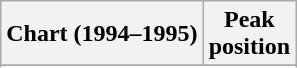<table class="wikitable sortable">
<tr>
<th align="left">Chart (1994–1995)</th>
<th align="center">Peak<br>position</th>
</tr>
<tr>
</tr>
<tr>
</tr>
</table>
